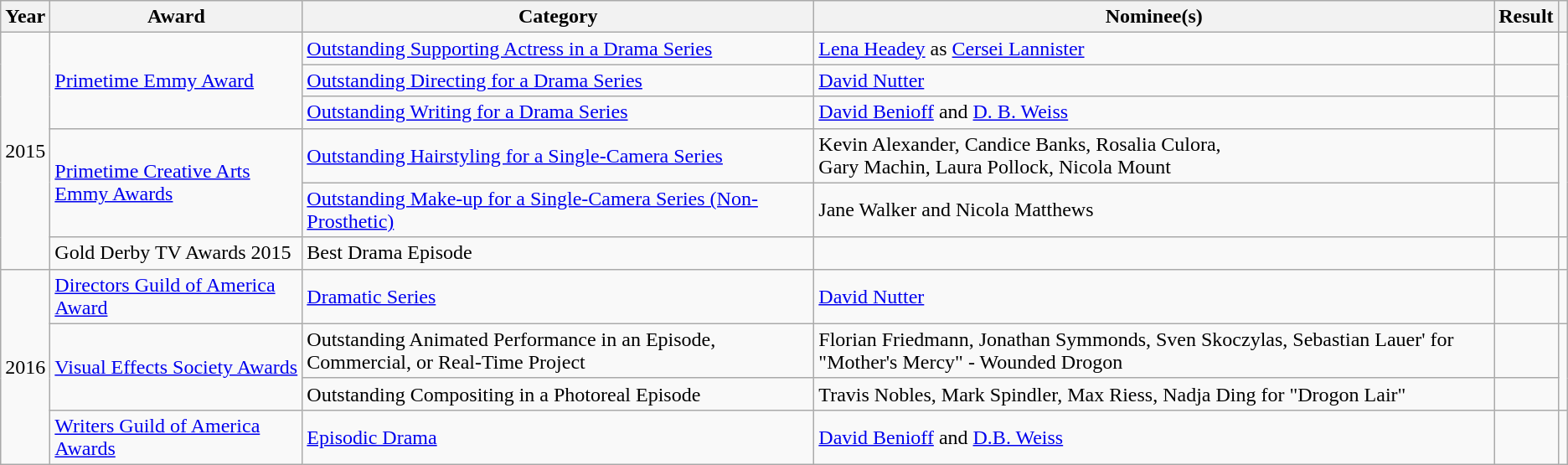<table class="wikitable sortable plainrowheaders">
<tr>
<th>Year</th>
<th>Award</th>
<th>Category</th>
<th>Nominee(s)</th>
<th>Result</th>
<th class="unsortable"></th>
</tr>
<tr>
<td rowspan=6>2015</td>
<td scope="row" rowspan=3><a href='#'>Primetime Emmy Award</a></td>
<td scope="row"><a href='#'>Outstanding Supporting Actress in a Drama Series</a></td>
<td scope="row"><a href='#'>Lena Headey</a> as <a href='#'>Cersei Lannister</a></td>
<td></td>
<td rowspan="5"></td>
</tr>
<tr>
<td scope="row"><a href='#'>Outstanding Directing for a Drama Series</a></td>
<td scope="row"><a href='#'>David Nutter</a></td>
<td></td>
</tr>
<tr>
<td scope="row"><a href='#'>Outstanding Writing for a Drama Series</a></td>
<td scope="row"><a href='#'>David Benioff</a> and <a href='#'>D. B. Weiss</a></td>
<td></td>
</tr>
<tr>
<td scope="row" rowspan=2><a href='#'>Primetime Creative Arts Emmy Awards</a></td>
<td scope="row"><a href='#'>Outstanding Hairstyling for a Single-Camera Series</a></td>
<td scope="row">Kevin Alexander, Candice Banks, Rosalia Culora,<br> Gary Machin, Laura Pollock, Nicola Mount</td>
<td></td>
</tr>
<tr>
<td scope="row"><a href='#'>Outstanding Make-up for a Single-Camera Series (Non-Prosthetic)</a></td>
<td scope="row">Jane Walker and Nicola Matthews</td>
<td></td>
</tr>
<tr>
<td scope="row">Gold Derby TV Awards 2015</td>
<td scope="row">Best Drama Episode</td>
<td scope="row"></td>
<td></td>
<td></td>
</tr>
<tr>
<td rowspan=4>2016</td>
<td scope="row"><a href='#'>Directors Guild of America Award</a></td>
<td scope="row"><a href='#'>Dramatic Series</a></td>
<td scope="row"><a href='#'>David Nutter</a></td>
<td></td>
<td></td>
</tr>
<tr>
<td scope="row" rowspan="2"><a href='#'>Visual Effects Society Awards</a></td>
<td scope="row">Outstanding Animated Performance in an Episode, Commercial, or Real-Time Project</td>
<td scope="row">Florian Friedmann, Jonathan Symmonds, Sven Skoczylas, Sebastian Lauer' for "Mother's Mercy" - Wounded Drogon</td>
<td></td>
<td rowspan="2"></td>
</tr>
<tr>
<td scope="row">Outstanding Compositing in a Photoreal Episode</td>
<td scope="row">Travis Nobles, Mark Spindler, Max Riess, Nadja Ding for "Drogon Lair"</td>
<td></td>
</tr>
<tr>
<td scope="row"><a href='#'>Writers Guild of America Awards</a></td>
<td scope="row"><a href='#'>Episodic Drama</a></td>
<td scope="row"><a href='#'>David Benioff</a> and <a href='#'>D.B. Weiss</a></td>
<td></td>
<td></td>
</tr>
</table>
